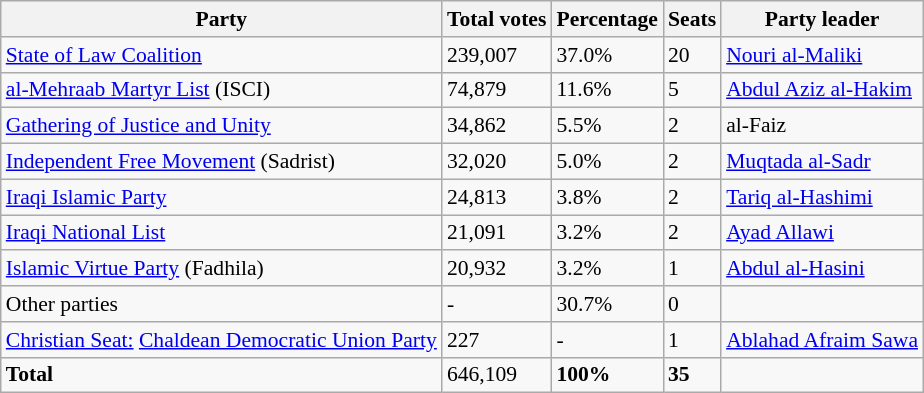<table class="wikitable" style="border:1px solid #8888aa; background:#f8f8f8; padding:0; font-size:90%;">
<tr>
<th>Party</th>
<th>Total votes</th>
<th>Percentage</th>
<th>Seats</th>
<th>Party leader</th>
</tr>
<tr>
<td><a href='#'>State of Law Coalition</a></td>
<td>239,007</td>
<td>37.0%</td>
<td>20</td>
<td><a href='#'>Nouri al-Maliki</a></td>
</tr>
<tr>
<td><a href='#'>al-Mehraab Martyr List</a> (ISCI)</td>
<td>74,879</td>
<td>11.6%</td>
<td>5</td>
<td><a href='#'>Abdul Aziz al-Hakim</a></td>
</tr>
<tr>
<td><a href='#'>Gathering of Justice and Unity</a></td>
<td>34,862</td>
<td>5.5%</td>
<td>2</td>
<td>al-Faiz</td>
</tr>
<tr>
<td><a href='#'>Independent Free Movement</a> (Sadrist)</td>
<td>32,020</td>
<td>5.0%</td>
<td>2</td>
<td><a href='#'>Muqtada al-Sadr</a></td>
</tr>
<tr>
<td><a href='#'>Iraqi Islamic Party</a></td>
<td>24,813</td>
<td>3.8%</td>
<td>2</td>
<td><a href='#'>Tariq al-Hashimi</a></td>
</tr>
<tr>
<td><a href='#'>Iraqi National List</a></td>
<td>21,091</td>
<td>3.2%</td>
<td>2</td>
<td><a href='#'>Ayad Allawi</a></td>
</tr>
<tr>
<td><a href='#'>Islamic Virtue Party</a> (Fadhila)</td>
<td>20,932</td>
<td>3.2%</td>
<td>1</td>
<td><a href='#'>Abdul al-Hasini</a></td>
</tr>
<tr>
<td>Other parties</td>
<td>-</td>
<td>30.7%</td>
<td>0</td>
<td></td>
</tr>
<tr>
<td><a href='#'>Christian Seat:</a> <a href='#'>Chaldean Democratic Union Party</a></td>
<td>227</td>
<td>-</td>
<td>1</td>
<td><a href='#'>Ablahad Afraim Sawa</a></td>
</tr>
<tr>
<td><strong>Total</strong></td>
<td>646,109</td>
<td><strong>100%</strong></td>
<td><strong>35</strong></td>
<td></td>
</tr>
</table>
